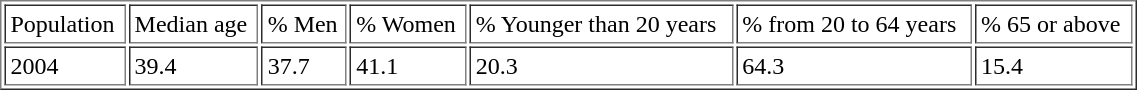<table width="60%" border="1" cellpadding="3">
<tr ---->
<td>Population</td>
<td>Median age</td>
<td>% Men</td>
<td>% Women</td>
<td>% Younger than 20 years</td>
<td>% from 20 to 64 years</td>
<td>% 65 or above</td>
</tr>
<tr ---->
<td>2004</td>
<td>39.4</td>
<td>37.7</td>
<td>41.1</td>
<td>20.3</td>
<td>64.3</td>
<td>15.4</td>
</tr>
</table>
